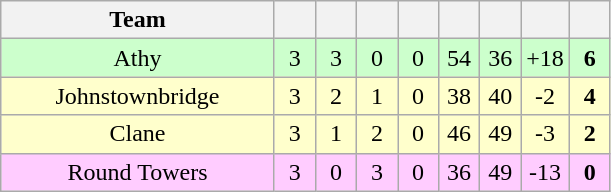<table class="wikitable" style="text-align:center">
<tr>
<th style="width:175px;">Team</th>
<th width="20"></th>
<th width="20"></th>
<th width="20"></th>
<th width="20"></th>
<th width="20"></th>
<th width="20"></th>
<th width="20"></th>
<th width="20"></th>
</tr>
<tr style="background:#cfc;">
<td>Athy</td>
<td>3</td>
<td>3</td>
<td>0</td>
<td>0</td>
<td>54</td>
<td>36</td>
<td>+18</td>
<td><strong>6</strong></td>
</tr>
<tr style="background:#ffffcc;">
<td>Johnstownbridge</td>
<td>3</td>
<td>2</td>
<td>1</td>
<td>0</td>
<td>38</td>
<td>40</td>
<td>-2</td>
<td><strong>4</strong></td>
</tr>
<tr style="background:#ffffcc;">
<td>Clane</td>
<td>3</td>
<td>1</td>
<td>2</td>
<td>0</td>
<td>46</td>
<td>49</td>
<td>-3</td>
<td><strong>2</strong></td>
</tr>
<tr style="background:#fcf;">
<td>Round Towers</td>
<td>3</td>
<td>0</td>
<td>3</td>
<td>0</td>
<td>36</td>
<td>49</td>
<td>-13</td>
<td><strong>0</strong></td>
</tr>
</table>
